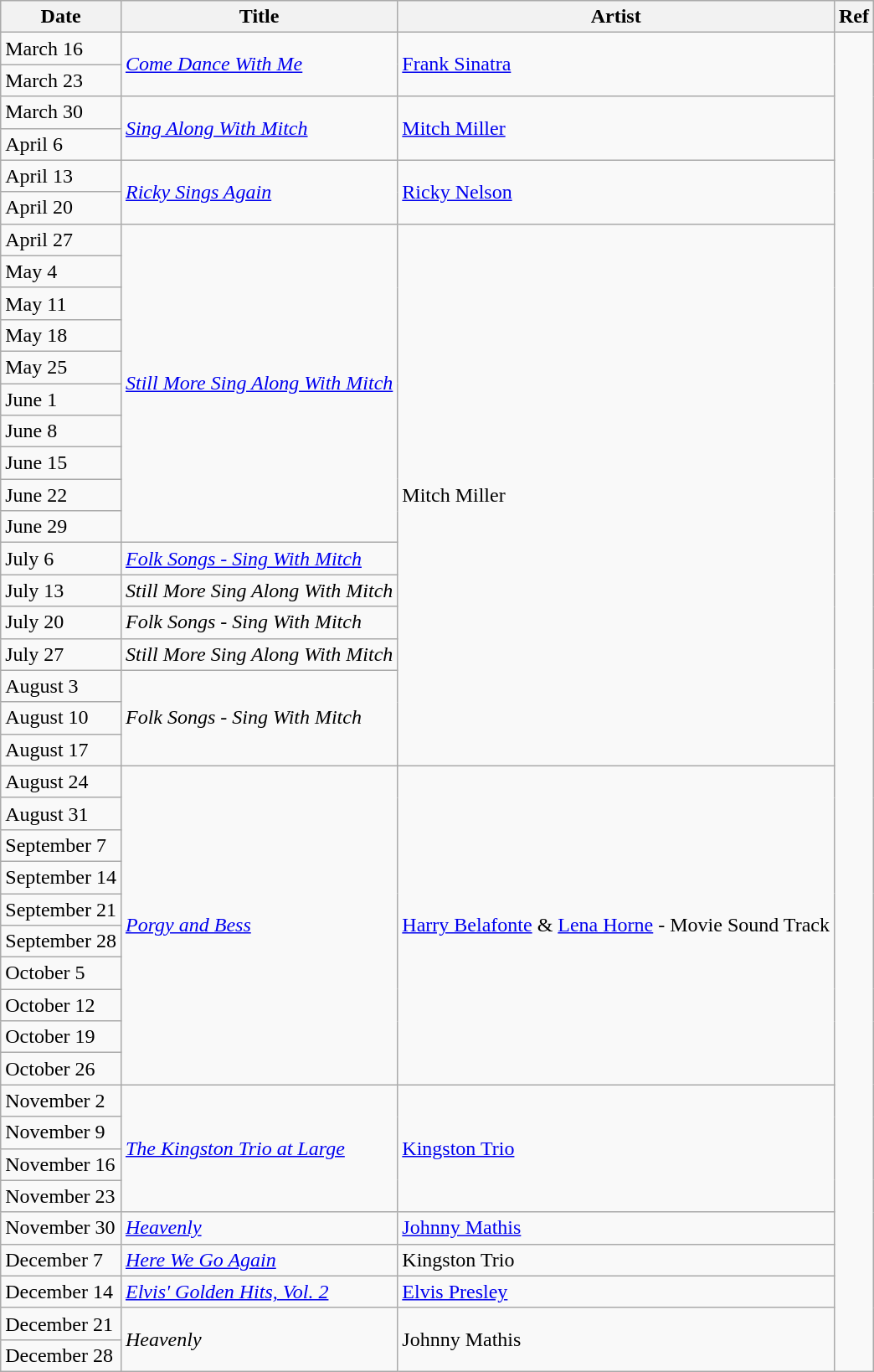<table class="wikitable sortable">
<tr>
<th>Date</th>
<th>Title</th>
<th>Artist</th>
<th>Ref</th>
</tr>
<tr>
<td>March 16</td>
<td rowspan="2"><em><a href='#'>Come Dance With Me</a></em></td>
<td rowspan="2"><a href='#'>Frank Sinatra</a></td>
<td rowspan="42"></td>
</tr>
<tr>
<td>March 23</td>
</tr>
<tr>
<td>March 30</td>
<td rowspan="2"><em><a href='#'>Sing Along With Mitch</a></em></td>
<td rowspan="2"><a href='#'>Mitch Miller</a></td>
</tr>
<tr>
<td>April 6</td>
</tr>
<tr>
<td>April 13</td>
<td rowspan="2"><em><a href='#'>Ricky Sings Again</a></em></td>
<td rowspan="2"><a href='#'>Ricky Nelson</a></td>
</tr>
<tr>
<td>April 20</td>
</tr>
<tr>
<td>April 27</td>
<td rowspan="10"><em><a href='#'>Still More Sing Along With Mitch</a></em></td>
<td rowspan="17">Mitch Miller</td>
</tr>
<tr>
<td>May 4</td>
</tr>
<tr>
<td>May 11</td>
</tr>
<tr>
<td>May 18</td>
</tr>
<tr>
<td>May 25</td>
</tr>
<tr>
<td>June 1</td>
</tr>
<tr>
<td>June 8</td>
</tr>
<tr>
<td>June 15</td>
</tr>
<tr>
<td>June 22</td>
</tr>
<tr>
<td>June 29</td>
</tr>
<tr>
<td>July 6</td>
<td><em><a href='#'>Folk Songs - Sing With Mitch</a></em></td>
</tr>
<tr>
<td>July 13</td>
<td><em>Still More Sing Along With Mitch</em></td>
</tr>
<tr>
<td>July 20</td>
<td><em>Folk Songs - Sing With Mitch</em></td>
</tr>
<tr>
<td>July 27</td>
<td><em>Still More Sing Along With Mitch</em></td>
</tr>
<tr>
<td>August 3</td>
<td rowspan="3"><em>Folk Songs - Sing With Mitch</em></td>
</tr>
<tr>
<td>August 10</td>
</tr>
<tr>
<td>August 17</td>
</tr>
<tr>
<td>August 24</td>
<td rowspan="10"><em><a href='#'>Porgy and Bess</a></em></td>
<td rowspan="10"><a href='#'>Harry Belafonte</a> & <a href='#'>Lena Horne</a> - Movie Sound Track</td>
</tr>
<tr>
<td>August 31</td>
</tr>
<tr>
<td>September 7</td>
</tr>
<tr>
<td>September 14</td>
</tr>
<tr>
<td>September 21</td>
</tr>
<tr>
<td>September 28</td>
</tr>
<tr>
<td>October 5</td>
</tr>
<tr>
<td>October 12</td>
</tr>
<tr>
<td>October 19</td>
</tr>
<tr>
<td>October 26</td>
</tr>
<tr>
<td>November 2</td>
<td rowspan="4"><em><a href='#'>The Kingston Trio at Large</a></em></td>
<td rowspan="4"><a href='#'>Kingston Trio</a></td>
</tr>
<tr>
<td>November 9</td>
</tr>
<tr>
<td>November 16</td>
</tr>
<tr>
<td>November 23</td>
</tr>
<tr>
<td>November 30</td>
<td><em><a href='#'>Heavenly</a></em></td>
<td><a href='#'>Johnny Mathis</a></td>
</tr>
<tr>
<td>December 7</td>
<td><em><a href='#'>Here We Go Again</a></em></td>
<td>Kingston Trio</td>
</tr>
<tr>
<td>December 14</td>
<td><em><a href='#'>Elvis' Golden Hits, Vol. 2</a></em></td>
<td><a href='#'>Elvis Presley</a></td>
</tr>
<tr>
<td>December 21</td>
<td rowspan="2"><em>Heavenly</em></td>
<td rowspan="2">Johnny Mathis</td>
</tr>
<tr>
<td>December 28</td>
</tr>
</table>
